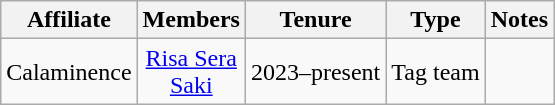<table class="wikitable sortable" style="text-align:center;">
<tr>
<th>Affiliate</th>
<th>Members</th>
<th>Tenure</th>
<th>Type</th>
<th>Notes</th>
</tr>
<tr>
<td>Calaminence</td>
<td><a href='#'>Risa Sera</a><br><a href='#'>Saki</a></td>
<td>2023–present</td>
<td>Tag team</td>
<td></td>
</tr>
</table>
